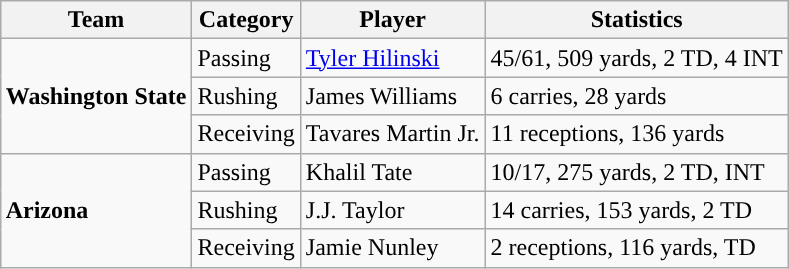<table class="wikitable" style="float: right;">
<tr>
<th>Team</th>
<th>Category</th>
<th>Player</th>
<th>Statistics</th>
</tr>
<tr>
<td rowspan=3><strong>Washington State</strong></td>
<td>Passing</td>
<td><a href='#'>Tyler Hilinski</a></td>
<td>45/61, 509 yards, 2 TD, 4 INT</td>
</tr>
<tr>
<td>Rushing</td>
<td>James Williams</td>
<td>6 carries, 28 yards</td>
</tr>
<tr>
<td>Receiving</td>
<td>Tavares Martin Jr.</td>
<td>11 receptions, 136 yards</td>
</tr>
<tr>
<td rowspan=3><strong>Arizona</strong></td>
<td>Passing</td>
<td>Khalil Tate</td>
<td>10/17, 275 yards, 2 TD, INT</td>
</tr>
<tr>
<td>Rushing</td>
<td>J.J. Taylor</td>
<td>14 carries, 153 yards, 2 TD</td>
</tr>
<tr>
<td>Receiving</td>
<td>Jamie Nunley</td>
<td>2 receptions, 116 yards, TD</td>
</tr>
</table>
